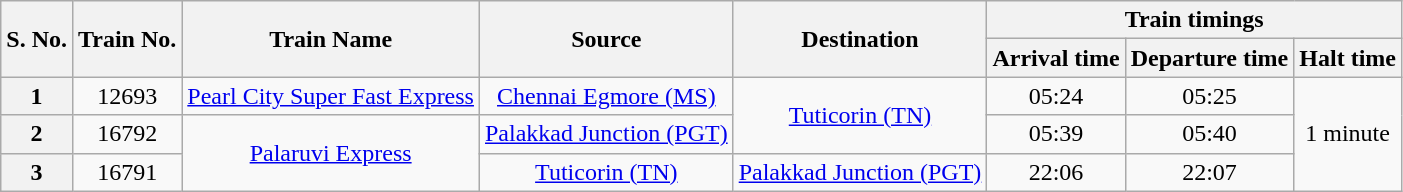<table class="wikitable sortable" style="text-align:center;">
<tr>
<th rowspan=2>S. No.</th>
<th rowspan=2>Train No.</th>
<th rowspan=2>Train Name</th>
<th rowspan=2>Source</th>
<th rowspan=2>Destination</th>
<th colspan=3>Train timings</th>
</tr>
<tr>
<th>Arrival time</th>
<th>Departure time</th>
<th>Halt time</th>
</tr>
<tr>
<th>1</th>
<td>12693</td>
<td><a href='#'>Pearl City Super Fast Express</a></td>
<td><a href='#'>Chennai Egmore (MS)</a></td>
<td rowspan=2><a href='#'>Tuticorin (TN)</a></td>
<td>05:24</td>
<td>05:25</td>
<td rowspan=3>1 minute</td>
</tr>
<tr>
<th>2</th>
<td>16792</td>
<td rowspan=2><a href='#'>Palaruvi Express</a></td>
<td><a href='#'>Palakkad Junction (PGT)</a></td>
<td>05:39</td>
<td>05:40</td>
</tr>
<tr>
<th>3</th>
<td>16791</td>
<td><a href='#'>Tuticorin (TN)</a></td>
<td><a href='#'>Palakkad Junction (PGT)</a></td>
<td>22:06</td>
<td>22:07</td>
</tr>
</table>
